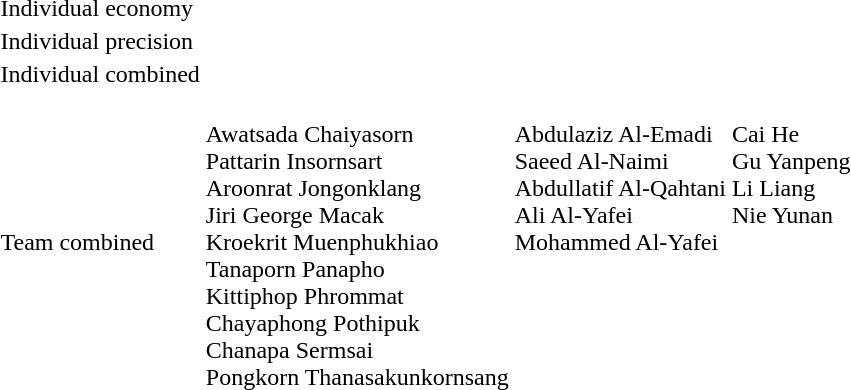<table>
<tr>
<td>Individual economy</td>
<td></td>
<td></td>
<td></td>
</tr>
<tr>
<td>Individual precision</td>
<td></td>
<td></td>
<td></td>
</tr>
<tr>
<td>Individual combined</td>
<td></td>
<td></td>
<td></td>
</tr>
<tr>
<td>Team combined</td>
<td><br>Awatsada Chaiyasorn<br>Pattarin Insornsart<br>Aroonrat Jongonklang<br>Jiri George Macak<br>Kroekrit Muenphukhiao<br>Tanaporn Panapho<br>Kittiphop Phrommat<br>Chayaphong Pothipuk<br>Chanapa Sermsai<br>Pongkorn Thanasakunkornsang</td>
<td valign=top><br>Abdulaziz Al-Emadi<br>Saeed Al-Naimi<br>Abdullatif Al-Qahtani<br>Ali Al-Yafei<br>Mohammed Al-Yafei</td>
<td valign=top><br>Cai He<br>Gu Yanpeng<br>Li Liang<br>Nie Yunan</td>
</tr>
</table>
